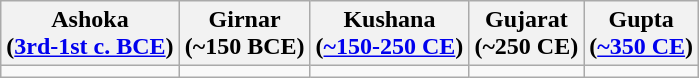<table class="wikitable">
<tr>
<th>Ashoka<br>(<a href='#'>3rd-1st c. BCE</a>)</th>
<th>Girnar<br>(~150 BCE)</th>
<th>Kushana<br>(<a href='#'>~150-250 CE</a>)</th>
<th>Gujarat<br>(~250 CE)</th>
<th>Gupta<br>(<a href='#'>~350 CE</a>)</th>
</tr>
<tr>
<td></td>
<td></td>
<td></td>
<td></td>
<td></td>
</tr>
</table>
